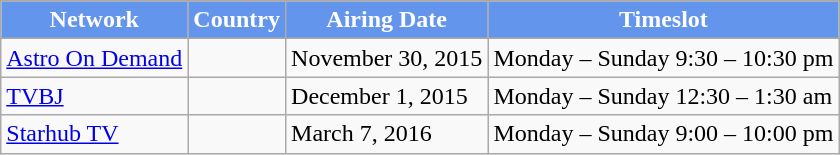<table class="wikitable">
<tr style="background:cornflowerblue; color:white" align="center">
</tr>
<tr>
<th style="background:cornflowerblue; color:white" align="center">Network</th>
<th style="background:cornflowerblue; color:white" align="center">Country</th>
<th style="background:cornflowerblue; color:white" align="center">Airing Date</th>
<th style="background:cornflowerblue; color:white" align="center">Timeslot</th>
</tr>
<tr>
<td><a href='#'>Astro On Demand</a></td>
<td></td>
<td>November 30, 2015</td>
<td>Monday – Sunday 9:30 – 10:30 pm</td>
</tr>
<tr>
<td><a href='#'>TVBJ</a></td>
<td></td>
<td>December 1, 2015</td>
<td>Monday – Sunday 12:30 – 1:30 am</td>
</tr>
<tr>
<td><a href='#'>Starhub TV</a></td>
<td></td>
<td>March 7, 2016</td>
<td>Monday – Sunday 9:00 – 10:00 pm</td>
</tr>
</table>
